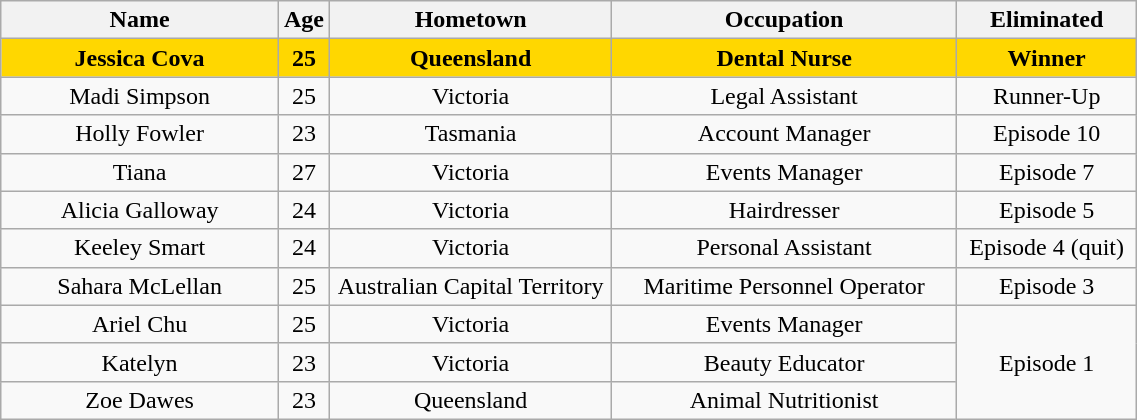<table class="wikitable plainrowheaders" style="text-align:center; width:60%; font-size:100%;">
<tr>
<th width=200>Name</th>
<th width=25>Age</th>
<th width=200>Hometown</th>
<th width=250>Occupation</th>
<th width=120>Eliminated</th>
</tr>
<tr bgcolor="gold">
<td><strong>Jessica Cova</strong></td>
<td><strong>25</strong></td>
<td><strong>Queensland</strong></td>
<td><strong>Dental Nurse</strong></td>
<td><strong>Winner</strong></td>
</tr>
<tr>
<td>Madi Simpson</td>
<td>25</td>
<td>Victoria</td>
<td>Legal Assistant</td>
<td>Runner-Up</td>
</tr>
<tr>
<td>Holly Fowler</td>
<td>23</td>
<td>Tasmania</td>
<td>Account Manager</td>
<td>Episode 10</td>
</tr>
<tr>
<td>Tiana</td>
<td>27</td>
<td>Victoria</td>
<td>Events Manager</td>
<td>Episode 7</td>
</tr>
<tr>
<td>Alicia Galloway</td>
<td>24</td>
<td>Victoria</td>
<td>Hairdresser</td>
<td>Episode 5</td>
</tr>
<tr>
<td>Keeley Smart</td>
<td>24</td>
<td>Victoria</td>
<td>Personal Assistant</td>
<td>Episode 4 (quit)</td>
</tr>
<tr>
<td>Sahara McLellan</td>
<td>25</td>
<td>Australian Capital Territory</td>
<td>Maritime Personnel Operator</td>
<td>Episode 3</td>
</tr>
<tr>
<td>Ariel Chu</td>
<td>25</td>
<td>Victoria</td>
<td>Events Manager</td>
<td rowspan="3">Episode 1</td>
</tr>
<tr>
<td>Katelyn</td>
<td>23</td>
<td>Victoria</td>
<td>Beauty Educator</td>
</tr>
<tr>
<td>Zoe Dawes</td>
<td>23</td>
<td>Queensland</td>
<td>Animal Nutritionist</td>
</tr>
</table>
